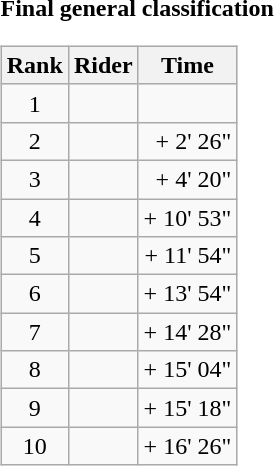<table>
<tr>
<td><strong>Final general classification</strong><br><table class="wikitable">
<tr>
<th scope="col">Rank</th>
<th scope="col">Rider</th>
<th scope="col">Time</th>
</tr>
<tr>
<td style="text-align:center;">1</td>
<td></td>
<td style="text-align:right;"></td>
</tr>
<tr>
<td style="text-align:center;">2</td>
<td></td>
<td style="text-align:right;">+ 2' 26"</td>
</tr>
<tr>
<td style="text-align:center;">3</td>
<td></td>
<td style="text-align:right;">+ 4' 20"</td>
</tr>
<tr>
<td style="text-align:center;">4</td>
<td></td>
<td style="text-align:right;">+ 10' 53"</td>
</tr>
<tr>
<td style="text-align:center;">5</td>
<td></td>
<td style="text-align:right;">+ 11' 54"</td>
</tr>
<tr>
<td style="text-align:center;">6</td>
<td></td>
<td style="text-align:right;">+ 13' 54"</td>
</tr>
<tr>
<td style="text-align:center;">7</td>
<td></td>
<td style="text-align:right;">+ 14' 28"</td>
</tr>
<tr>
<td style="text-align:center;">8</td>
<td></td>
<td style="text-align:right;">+ 15' 04"</td>
</tr>
<tr>
<td style="text-align:center;">9</td>
<td></td>
<td style="text-align:right;">+ 15' 18"</td>
</tr>
<tr>
<td style="text-align:center;">10</td>
<td></td>
<td style="text-align:right;">+ 16' 26"</td>
</tr>
</table>
</td>
</tr>
</table>
